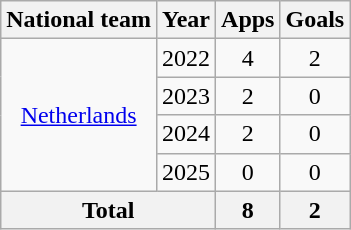<table class="wikitable" style="text-align:center">
<tr>
<th>National team</th>
<th>Year</th>
<th>Apps</th>
<th>Goals</th>
</tr>
<tr>
<td rowspan="4"><a href='#'>Netherlands</a></td>
<td>2022</td>
<td>4</td>
<td>2</td>
</tr>
<tr>
<td>2023</td>
<td>2</td>
<td>0</td>
</tr>
<tr>
<td>2024</td>
<td>2</td>
<td>0</td>
</tr>
<tr>
<td>2025</td>
<td>0</td>
<td>0</td>
</tr>
<tr>
<th colspan="2">Total</th>
<th>8</th>
<th>2</th>
</tr>
</table>
